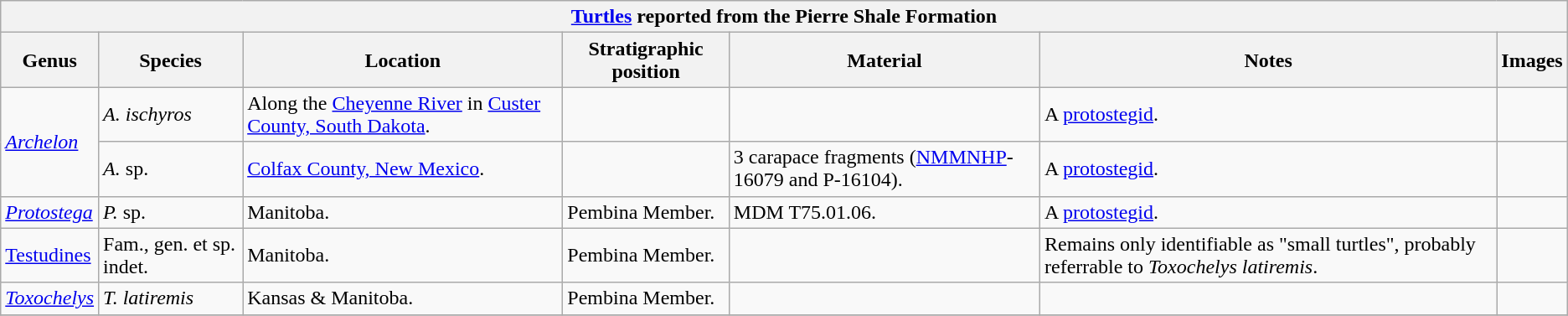<table class="wikitable" align="center">
<tr>
<th colspan="7" align="center"><strong><a href='#'>Turtles</a> reported from the Pierre Shale Formation</strong></th>
</tr>
<tr>
<th>Genus</th>
<th>Species</th>
<th>Location</th>
<th><strong>Stratigraphic position</strong></th>
<th><strong>Material</strong></th>
<th>Notes</th>
<th>Images</th>
</tr>
<tr>
<td rowspan=2><em><a href='#'>Archelon</a></em></td>
<td><em>A. ischyros</em></td>
<td>Along the <a href='#'>Cheyenne River</a> in <a href='#'>Custer County, South Dakota</a>.</td>
<td></td>
<td></td>
<td>A <a href='#'>protostegid</a>.</td>
<td></td>
</tr>
<tr>
<td><em>A.</em> sp.</td>
<td><a href='#'>Colfax County, New Mexico</a>.</td>
<td></td>
<td>3 carapace fragments (<a href='#'>NMMNHP</a>-16079 and P-16104).</td>
<td>A <a href='#'>protostegid</a>.</td>
<td></td>
</tr>
<tr>
<td><em><a href='#'>Protostega</a></em></td>
<td><em>P.</em> sp.</td>
<td>Manitoba.</td>
<td>Pembina Member.</td>
<td>MDM T75.01.06.</td>
<td>A <a href='#'>protostegid</a>.</td>
<td></td>
</tr>
<tr>
<td><a href='#'>Testudines</a></td>
<td>Fam., gen. et sp. indet.</td>
<td>Manitoba.</td>
<td>Pembina Member.</td>
<td></td>
<td>Remains only identifiable as "small turtles", probably referrable to <em>Toxochelys latiremis</em>.</td>
<td></td>
</tr>
<tr>
<td><em><a href='#'>Toxochelys</a></em></td>
<td><em>T. latiremis</em></td>
<td>Kansas & Manitoba.</td>
<td>Pembina Member.</td>
<td></td>
<td></td>
<td></td>
</tr>
<tr>
</tr>
</table>
